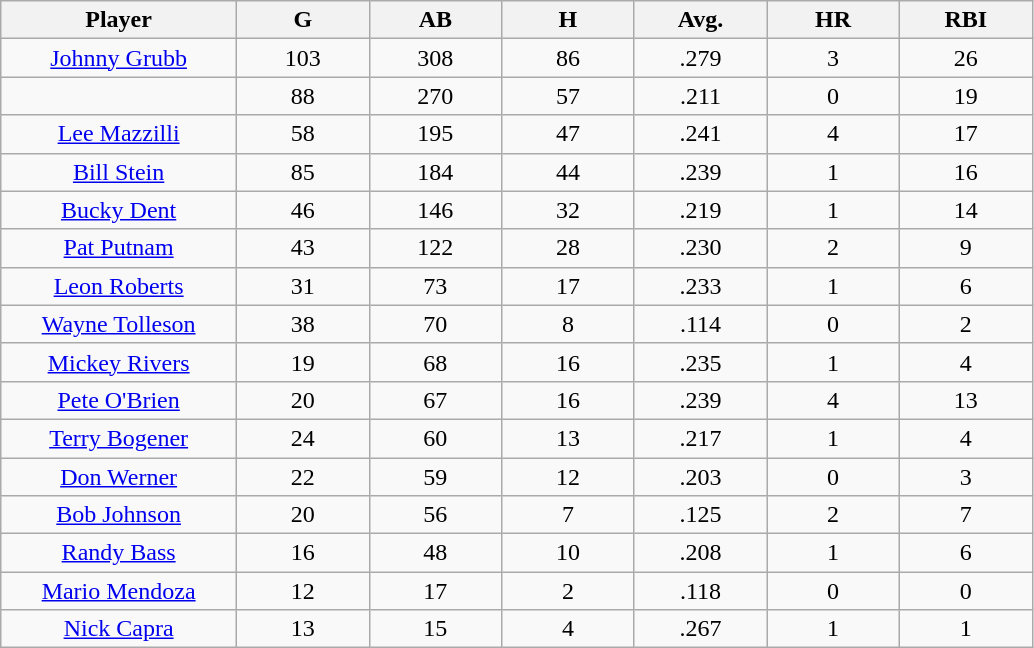<table class="wikitable sortable">
<tr>
<th bgcolor="#DDDDFF" width="16%">Player</th>
<th bgcolor="#DDDDFF" width="9%">G</th>
<th bgcolor="#DDDDFF" width="9%">AB</th>
<th bgcolor="#DDDDFF" width="9%">H</th>
<th bgcolor="#DDDDFF" width="9%">Avg.</th>
<th bgcolor="#DDDDFF" width="9%">HR</th>
<th bgcolor="#DDDDFF" width="9%">RBI</th>
</tr>
<tr align="center">
<td><a href='#'>Johnny Grubb</a></td>
<td>103</td>
<td>308</td>
<td>86</td>
<td>.279</td>
<td>3</td>
<td>26</td>
</tr>
<tr align=center>
<td></td>
<td>88</td>
<td>270</td>
<td>57</td>
<td>.211</td>
<td>0</td>
<td>19</td>
</tr>
<tr align="center">
<td><a href='#'>Lee Mazzilli</a></td>
<td>58</td>
<td>195</td>
<td>47</td>
<td>.241</td>
<td>4</td>
<td>17</td>
</tr>
<tr align=center>
<td><a href='#'>Bill Stein</a></td>
<td>85</td>
<td>184</td>
<td>44</td>
<td>.239</td>
<td>1</td>
<td>16</td>
</tr>
<tr align=center>
<td><a href='#'>Bucky Dent</a></td>
<td>46</td>
<td>146</td>
<td>32</td>
<td>.219</td>
<td>1</td>
<td>14</td>
</tr>
<tr align=center>
<td><a href='#'>Pat Putnam</a></td>
<td>43</td>
<td>122</td>
<td>28</td>
<td>.230</td>
<td>2</td>
<td>9</td>
</tr>
<tr align=center>
<td><a href='#'>Leon Roberts</a></td>
<td>31</td>
<td>73</td>
<td>17</td>
<td>.233</td>
<td>1</td>
<td>6</td>
</tr>
<tr align=center>
<td><a href='#'>Wayne Tolleson</a></td>
<td>38</td>
<td>70</td>
<td>8</td>
<td>.114</td>
<td>0</td>
<td>2</td>
</tr>
<tr align=center>
<td><a href='#'>Mickey Rivers</a></td>
<td>19</td>
<td>68</td>
<td>16</td>
<td>.235</td>
<td>1</td>
<td>4</td>
</tr>
<tr align=center>
<td><a href='#'>Pete O'Brien</a></td>
<td>20</td>
<td>67</td>
<td>16</td>
<td>.239</td>
<td>4</td>
<td>13</td>
</tr>
<tr align=center>
<td><a href='#'>Terry Bogener</a></td>
<td>24</td>
<td>60</td>
<td>13</td>
<td>.217</td>
<td>1</td>
<td>4</td>
</tr>
<tr align=center>
<td><a href='#'>Don Werner</a></td>
<td>22</td>
<td>59</td>
<td>12</td>
<td>.203</td>
<td>0</td>
<td>3</td>
</tr>
<tr align=center>
<td><a href='#'>Bob Johnson</a></td>
<td>20</td>
<td>56</td>
<td>7</td>
<td>.125</td>
<td>2</td>
<td>7</td>
</tr>
<tr align=center>
<td><a href='#'>Randy Bass</a></td>
<td>16</td>
<td>48</td>
<td>10</td>
<td>.208</td>
<td>1</td>
<td>6</td>
</tr>
<tr align=center>
<td><a href='#'>Mario Mendoza</a></td>
<td>12</td>
<td>17</td>
<td>2</td>
<td>.118</td>
<td>0</td>
<td>0</td>
</tr>
<tr align=center>
<td><a href='#'>Nick Capra</a></td>
<td>13</td>
<td>15</td>
<td>4</td>
<td>.267</td>
<td>1</td>
<td>1</td>
</tr>
</table>
